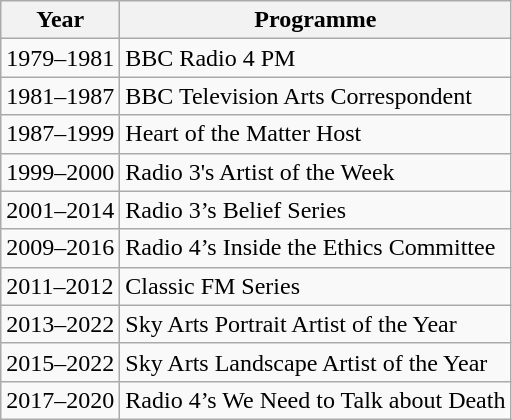<table class="wikitable">
<tr>
<th>Year</th>
<th>Programme</th>
</tr>
<tr>
<td>1979–1981</td>
<td>BBC Radio 4 PM</td>
</tr>
<tr>
<td>1981–1987</td>
<td>BBC Television Arts Correspondent</td>
</tr>
<tr>
<td>1987–1999</td>
<td>Heart of the Matter Host</td>
</tr>
<tr>
<td>1999–2000</td>
<td>Radio 3's Artist of the Week</td>
</tr>
<tr>
<td>2001–2014</td>
<td>Radio 3’s Belief Series</td>
</tr>
<tr>
<td>2009–2016</td>
<td>Radio 4’s Inside the Ethics Committee</td>
</tr>
<tr>
<td>2011–2012</td>
<td>Classic FM Series</td>
</tr>
<tr>
<td>2013–2022</td>
<td>Sky Arts Portrait Artist of the Year</td>
</tr>
<tr>
<td>2015–2022</td>
<td>Sky Arts Landscape Artist of the Year</td>
</tr>
<tr>
<td>2017–2020</td>
<td>Radio 4’s We Need to Talk about Death</td>
</tr>
</table>
